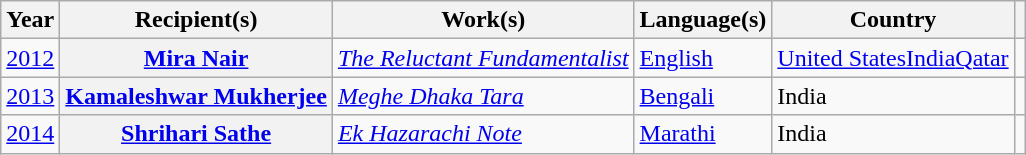<table class="wikitable plainrowheaders sortable">
<tr>
<th scope="col">Year</th>
<th scope="col">Recipient(s)</th>
<th scope="col">Work(s)</th>
<th scope="col">Language(s)</th>
<th>Country</th>
<th scope="col" class="unsortable" style="text-align:center;"></th>
</tr>
<tr>
<td><a href='#'>2012<br></a></td>
<th scope="row"><a href='#'>Mira Nair</a></th>
<td><em><a href='#'>The Reluctant Fundamentalist</a></em></td>
<td><a href='#'>English</a></td>
<td><a href='#'>United States</a><a href='#'>India</a><a href='#'>Qatar</a></td>
<td></td>
</tr>
<tr>
<td><a href='#'>2013<br></a></td>
<th scope="row"><a href='#'>Kamaleshwar Mukherjee</a></th>
<td><em><a href='#'>Meghe Dhaka Tara</a></em></td>
<td><a href='#'>Bengali</a></td>
<td>India</td>
<td></td>
</tr>
<tr>
<td><a href='#'>2014<br></a></td>
<th scope="row"><a href='#'>Shrihari Sathe</a></th>
<td><em><a href='#'>Ek Hazarachi Note</a></em></td>
<td><a href='#'>Marathi</a></td>
<td>India</td>
<td></td>
</tr>
</table>
